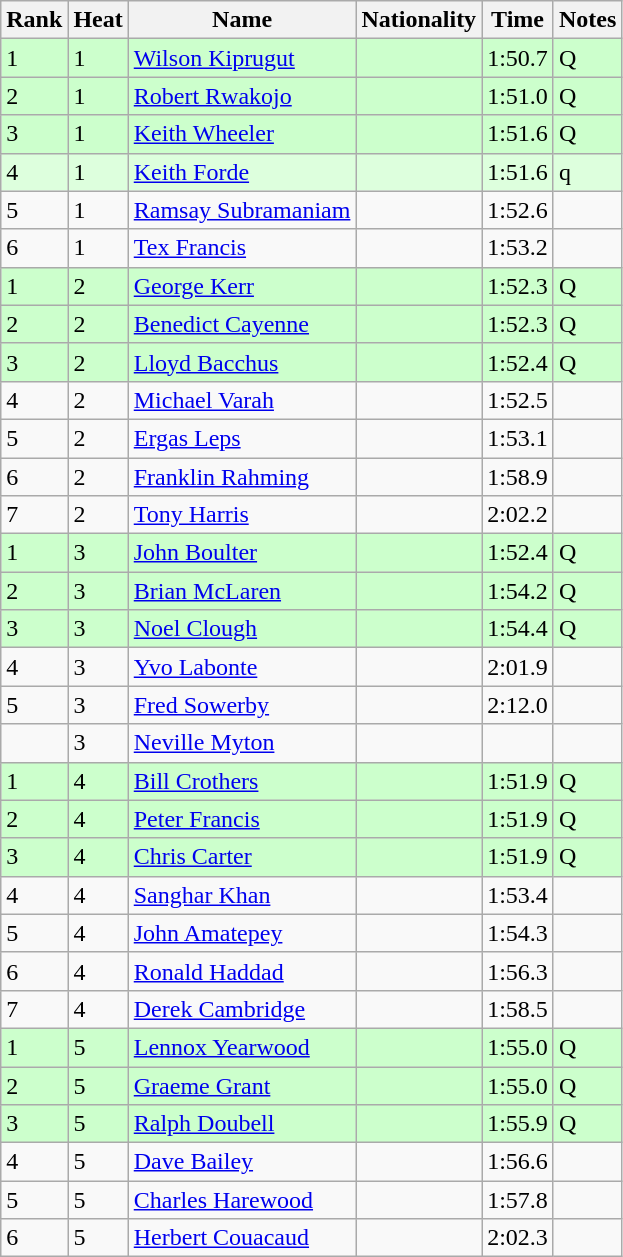<table class="wikitable sortable sticky-header">
<tr>
<th scope="col">Rank</th>
<th scope="col">Heat</th>
<th scope="col">Name</th>
<th scope="col">Nationality</th>
<th scope="col">Time</th>
<th scope="col">Notes</th>
</tr>
<tr bgcolor=ccffcc>
<td>1</td>
<td>1</td>
<td align=left><a href='#'>Wilson Kiprugut</a></td>
<td align=left></td>
<td>1:50.7</td>
<td>Q</td>
</tr>
<tr bgcolor=ccffcc>
<td>2</td>
<td>1</td>
<td align=left><a href='#'>Robert Rwakojo</a></td>
<td align=left></td>
<td>1:51.0</td>
<td>Q</td>
</tr>
<tr bgcolor=ccffcc>
<td>3</td>
<td>1</td>
<td align=left><a href='#'>Keith Wheeler</a></td>
<td align=left></td>
<td>1:51.6</td>
<td>Q</td>
</tr>
<tr bgcolor=ddffdd>
<td>4</td>
<td>1</td>
<td align=left><a href='#'>Keith Forde</a></td>
<td align=left></td>
<td>1:51.6</td>
<td>q</td>
</tr>
<tr>
<td>5</td>
<td>1</td>
<td align=left><a href='#'>Ramsay Subramaniam</a></td>
<td align=left></td>
<td>1:52.6</td>
<td></td>
</tr>
<tr>
<td>6</td>
<td>1</td>
<td align=left><a href='#'>Tex Francis</a></td>
<td align=left></td>
<td>1:53.2</td>
<td></td>
</tr>
<tr bgcolor=ccffcc>
<td>1</td>
<td>2</td>
<td align=left><a href='#'>George Kerr</a></td>
<td align=left></td>
<td>1:52.3</td>
<td>Q</td>
</tr>
<tr bgcolor=ccffcc>
<td>2</td>
<td>2</td>
<td align=left><a href='#'>Benedict Cayenne</a></td>
<td align=left></td>
<td>1:52.3</td>
<td>Q</td>
</tr>
<tr bgcolor=ccffcc>
<td>3</td>
<td>2</td>
<td align=left><a href='#'>Lloyd Bacchus</a></td>
<td align=left></td>
<td>1:52.4</td>
<td>Q</td>
</tr>
<tr>
<td>4</td>
<td>2</td>
<td align=left><a href='#'>Michael Varah</a></td>
<td align=left></td>
<td>1:52.5</td>
<td></td>
</tr>
<tr>
<td>5</td>
<td>2</td>
<td align=left><a href='#'>Ergas Leps</a></td>
<td align=left></td>
<td>1:53.1</td>
<td></td>
</tr>
<tr>
<td>6</td>
<td>2</td>
<td align=left><a href='#'>Franklin Rahming</a></td>
<td align=left></td>
<td>1:58.9</td>
<td></td>
</tr>
<tr>
<td>7</td>
<td>2</td>
<td align=left><a href='#'>Tony Harris</a></td>
<td align=left></td>
<td>2:02.2</td>
<td></td>
</tr>
<tr bgcolor=ccffcc>
<td>1</td>
<td>3</td>
<td align=left><a href='#'>John Boulter</a></td>
<td align=left></td>
<td>1:52.4</td>
<td>Q</td>
</tr>
<tr bgcolor=ccffcc>
<td>2</td>
<td>3</td>
<td align=left><a href='#'>Brian McLaren</a></td>
<td align=left></td>
<td>1:54.2</td>
<td>Q</td>
</tr>
<tr bgcolor=ccffcc>
<td>3</td>
<td>3</td>
<td align=left><a href='#'>Noel Clough</a></td>
<td align=left></td>
<td>1:54.4</td>
<td>Q</td>
</tr>
<tr>
<td>4</td>
<td>3</td>
<td align=left><a href='#'>Yvo Labonte</a></td>
<td align=left></td>
<td>2:01.9</td>
<td></td>
</tr>
<tr>
<td>5</td>
<td>3</td>
<td align=left><a href='#'>Fred Sowerby</a></td>
<td align=left></td>
<td>2:12.0</td>
<td></td>
</tr>
<tr>
<td></td>
<td>3</td>
<td align=left><a href='#'>Neville Myton</a></td>
<td align=left></td>
<td></td>
<td></td>
</tr>
<tr bgcolor=ccffcc>
<td>1</td>
<td>4</td>
<td align=left><a href='#'>Bill Crothers</a></td>
<td align=left></td>
<td>1:51.9</td>
<td>Q</td>
</tr>
<tr bgcolor=ccffcc>
<td>2</td>
<td>4</td>
<td align=left><a href='#'>Peter Francis</a></td>
<td align=left></td>
<td>1:51.9</td>
<td>Q</td>
</tr>
<tr bgcolor=ccffcc>
<td>3</td>
<td>4</td>
<td align=left><a href='#'>Chris Carter</a></td>
<td align=left></td>
<td>1:51.9</td>
<td>Q</td>
</tr>
<tr>
<td>4</td>
<td>4</td>
<td align=left><a href='#'>Sanghar Khan</a></td>
<td align=left></td>
<td>1:53.4</td>
<td></td>
</tr>
<tr>
<td>5</td>
<td>4</td>
<td align=left><a href='#'>John Amatepey</a></td>
<td align=left></td>
<td>1:54.3</td>
<td></td>
</tr>
<tr>
<td>6</td>
<td>4</td>
<td align=left><a href='#'>Ronald Haddad</a></td>
<td align=left></td>
<td>1:56.3</td>
<td></td>
</tr>
<tr>
<td>7</td>
<td>4</td>
<td align=left><a href='#'>Derek Cambridge</a></td>
<td align=left></td>
<td>1:58.5</td>
<td></td>
</tr>
<tr bgcolor=ccffcc>
<td>1</td>
<td>5</td>
<td align=left><a href='#'>Lennox Yearwood</a></td>
<td align=left></td>
<td>1:55.0</td>
<td>Q</td>
</tr>
<tr bgcolor=ccffcc>
<td>2</td>
<td>5</td>
<td align=left><a href='#'>Graeme Grant</a></td>
<td align=left></td>
<td>1:55.0</td>
<td>Q</td>
</tr>
<tr bgcolor=ccffcc>
<td>3</td>
<td>5</td>
<td align=left><a href='#'>Ralph Doubell</a></td>
<td align=left></td>
<td>1:55.9</td>
<td>Q</td>
</tr>
<tr>
<td>4</td>
<td>5</td>
<td align=left><a href='#'>Dave Bailey</a></td>
<td align=left></td>
<td>1:56.6</td>
<td></td>
</tr>
<tr>
<td>5</td>
<td>5</td>
<td align=left><a href='#'>Charles Harewood</a></td>
<td align=left></td>
<td>1:57.8</td>
<td></td>
</tr>
<tr>
<td>6</td>
<td>5</td>
<td align=left><a href='#'>Herbert Couacaud</a></td>
<td align=left></td>
<td>2:02.3</td>
<td></td>
</tr>
</table>
